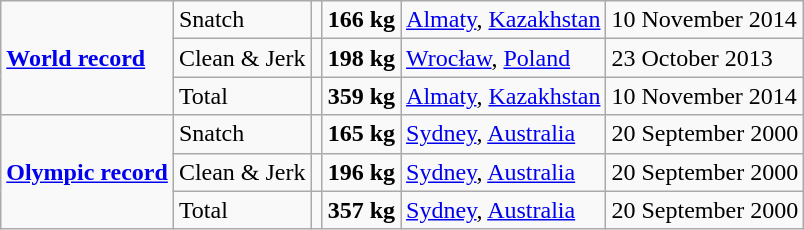<table class="wikitable">
<tr>
<td rowspan=3><strong><a href='#'>World record</a></strong></td>
<td>Snatch</td>
<td></td>
<td><strong>166 kg</strong></td>
<td><a href='#'>Almaty</a>, <a href='#'>Kazakhstan</a></td>
<td>10 November 2014</td>
</tr>
<tr>
<td>Clean & Jerk</td>
<td></td>
<td><strong>198 kg</strong></td>
<td><a href='#'>Wrocław</a>, <a href='#'>Poland</a></td>
<td>23 October 2013</td>
</tr>
<tr>
<td>Total</td>
<td></td>
<td><strong>359 kg</strong></td>
<td><a href='#'>Almaty</a>, <a href='#'>Kazakhstan</a></td>
<td>10 November 2014</td>
</tr>
<tr>
<td rowspan=3><strong><a href='#'>Olympic record</a></strong></td>
<td>Snatch</td>
<td></td>
<td><strong>165 kg</strong></td>
<td><a href='#'>Sydney</a>, <a href='#'>Australia</a></td>
<td>20 September 2000</td>
</tr>
<tr>
<td>Clean & Jerk</td>
<td></td>
<td><strong>196 kg</strong></td>
<td><a href='#'>Sydney</a>, <a href='#'>Australia</a></td>
<td>20 September 2000</td>
</tr>
<tr>
<td>Total</td>
<td></td>
<td><strong>357 kg</strong></td>
<td><a href='#'>Sydney</a>, <a href='#'>Australia</a></td>
<td>20 September 2000</td>
</tr>
</table>
